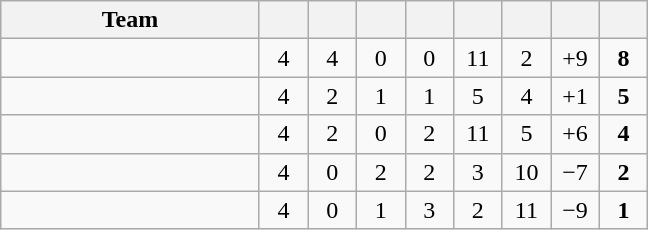<table class="wikitable" style="text-align: center;">
<tr>
<th style="width:165px;">Team</th>
<th width="25"></th>
<th width="25"></th>
<th width="25"></th>
<th width="25"></th>
<th width="25"></th>
<th width="25"></th>
<th width="25"></th>
<th width="25"></th>
</tr>
<tr>
<td align="left"></td>
<td>4</td>
<td>4</td>
<td>0</td>
<td>0</td>
<td>11</td>
<td>2</td>
<td>+9</td>
<td><strong>8</strong></td>
</tr>
<tr>
<td align="left"></td>
<td>4</td>
<td>2</td>
<td>1</td>
<td>1</td>
<td>5</td>
<td>4</td>
<td>+1</td>
<td><strong>5</strong></td>
</tr>
<tr>
<td align="left"></td>
<td>4</td>
<td>2</td>
<td>0</td>
<td>2</td>
<td>11</td>
<td>5</td>
<td>+6</td>
<td><strong>4</strong></td>
</tr>
<tr>
<td align="left"></td>
<td>4</td>
<td>0</td>
<td>2</td>
<td>2</td>
<td>3</td>
<td>10</td>
<td>−7</td>
<td><strong>2</strong></td>
</tr>
<tr>
<td align="left"></td>
<td>4</td>
<td>0</td>
<td>1</td>
<td>3</td>
<td>2</td>
<td>11</td>
<td>−9</td>
<td><strong>1</strong></td>
</tr>
</table>
